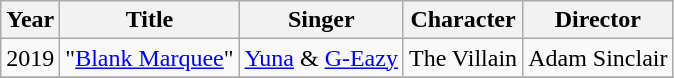<table class="wikitable">
<tr>
<th>Year</th>
<th>Title</th>
<th>Singer</th>
<th>Character</th>
<th>Director</th>
</tr>
<tr>
<td>2019</td>
<td>"<a href='#'>Blank Marquee</a>"</td>
<td><a href='#'>Yuna</a> & <a href='#'>G-Eazy</a></td>
<td>The Villain</td>
<td>Adam Sinclair</td>
</tr>
<tr>
</tr>
</table>
